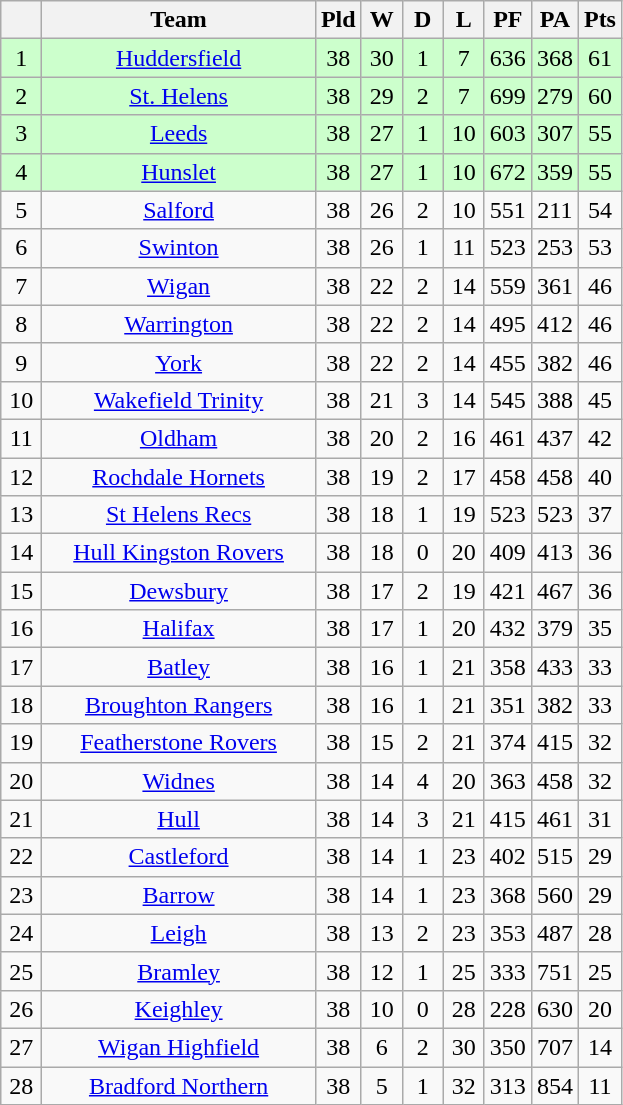<table class="wikitable" style="text-align:center;">
<tr>
<th style="width:20px;" abbr="Position"></th>
<th width=175>Team</th>
<th style="width:20px;" abbr="Played">Pld</th>
<th style="width:20px;" abbr="Won">W</th>
<th style="width:20px;" abbr="Drawn">D</th>
<th style="width:20px;" abbr="Lost">L</th>
<th style="width:20px;" abbr="Points for">PF</th>
<th style="width:20px;" abbr="Points against">PA</th>
<th style="width:20px;" abbr="Points">Pts</th>
</tr>
<tr align=center style="background:#ccffcc;color:">
<td>1</td>
<td><a href='#'>Huddersfield</a></td>
<td>38</td>
<td>30</td>
<td>1</td>
<td>7</td>
<td>636</td>
<td>368</td>
<td>61</td>
</tr>
<tr align=center style="background:#ccffcc;color:">
<td>2</td>
<td><a href='#'>St. Helens</a></td>
<td>38</td>
<td>29</td>
<td>2</td>
<td>7</td>
<td>699</td>
<td>279</td>
<td>60</td>
</tr>
<tr align=center style="background:#ccffcc;color:">
<td>3</td>
<td><a href='#'>Leeds</a></td>
<td>38</td>
<td>27</td>
<td>1</td>
<td>10</td>
<td>603</td>
<td>307</td>
<td>55</td>
</tr>
<tr align=center style="background:#ccffcc;color:">
<td>4</td>
<td><a href='#'>Hunslet</a></td>
<td>38</td>
<td>27</td>
<td>1</td>
<td>10</td>
<td>672</td>
<td>359</td>
<td>55</td>
</tr>
<tr style="text-align:center;">
<td>5</td>
<td><a href='#'>Salford</a></td>
<td>38</td>
<td>26</td>
<td>2</td>
<td>10</td>
<td>551</td>
<td>211</td>
<td>54</td>
</tr>
<tr style="text-align:center;">
<td>6</td>
<td><a href='#'>Swinton</a></td>
<td>38</td>
<td>26</td>
<td>1</td>
<td>11</td>
<td>523</td>
<td>253</td>
<td>53</td>
</tr>
<tr style="text-align:center;">
<td>7</td>
<td><a href='#'>Wigan</a></td>
<td>38</td>
<td>22</td>
<td>2</td>
<td>14</td>
<td>559</td>
<td>361</td>
<td>46</td>
</tr>
<tr style="text-align:center;">
<td>8</td>
<td><a href='#'>Warrington</a></td>
<td>38</td>
<td>22</td>
<td>2</td>
<td>14</td>
<td>495</td>
<td>412</td>
<td>46</td>
</tr>
<tr style="text-align:center;">
<td>9</td>
<td><a href='#'>York</a></td>
<td>38</td>
<td>22</td>
<td>2</td>
<td>14</td>
<td>455</td>
<td>382</td>
<td>46</td>
</tr>
<tr style="text-align:center;">
<td>10</td>
<td><a href='#'>Wakefield Trinity</a></td>
<td>38</td>
<td>21</td>
<td>3</td>
<td>14</td>
<td>545</td>
<td>388</td>
<td>45</td>
</tr>
<tr style="text-align:center;">
<td>11</td>
<td><a href='#'>Oldham</a></td>
<td>38</td>
<td>20</td>
<td>2</td>
<td>16</td>
<td>461</td>
<td>437</td>
<td>42</td>
</tr>
<tr style="text-align:center;">
<td>12</td>
<td><a href='#'>Rochdale Hornets</a></td>
<td>38</td>
<td>19</td>
<td>2</td>
<td>17</td>
<td>458</td>
<td>458</td>
<td>40</td>
</tr>
<tr style="text-align:center;">
<td>13</td>
<td><a href='#'>St Helens Recs</a></td>
<td>38</td>
<td>18</td>
<td>1</td>
<td>19</td>
<td>523</td>
<td>523</td>
<td>37</td>
</tr>
<tr style="text-align:center;">
<td>14</td>
<td><a href='#'>Hull Kingston Rovers</a></td>
<td>38</td>
<td>18</td>
<td>0</td>
<td>20</td>
<td>409</td>
<td>413</td>
<td>36</td>
</tr>
<tr style="text-align:center;">
<td>15</td>
<td><a href='#'>Dewsbury</a></td>
<td>38</td>
<td>17</td>
<td>2</td>
<td>19</td>
<td>421</td>
<td>467</td>
<td>36</td>
</tr>
<tr style="text-align:center;">
<td>16</td>
<td><a href='#'>Halifax</a></td>
<td>38</td>
<td>17</td>
<td>1</td>
<td>20</td>
<td>432</td>
<td>379</td>
<td>35</td>
</tr>
<tr style="text-align:center;">
<td>17</td>
<td><a href='#'>Batley</a></td>
<td>38</td>
<td>16</td>
<td>1</td>
<td>21</td>
<td>358</td>
<td>433</td>
<td>33</td>
</tr>
<tr style="text-align:center;">
<td>18</td>
<td><a href='#'>Broughton Rangers</a></td>
<td>38</td>
<td>16</td>
<td>1</td>
<td>21</td>
<td>351</td>
<td>382</td>
<td>33</td>
</tr>
<tr style="text-align:center;">
<td>19</td>
<td><a href='#'>Featherstone Rovers</a></td>
<td>38</td>
<td>15</td>
<td>2</td>
<td>21</td>
<td>374</td>
<td>415</td>
<td>32</td>
</tr>
<tr style="text-align:center;">
<td>20</td>
<td><a href='#'>Widnes</a></td>
<td>38</td>
<td>14</td>
<td>4</td>
<td>20</td>
<td>363</td>
<td>458</td>
<td>32</td>
</tr>
<tr style="text-align:center;">
<td>21</td>
<td><a href='#'>Hull</a></td>
<td>38</td>
<td>14</td>
<td>3</td>
<td>21</td>
<td>415</td>
<td>461</td>
<td>31</td>
</tr>
<tr style="text-align:center;">
<td>22</td>
<td><a href='#'>Castleford</a></td>
<td>38</td>
<td>14</td>
<td>1</td>
<td>23</td>
<td>402</td>
<td>515</td>
<td>29</td>
</tr>
<tr style="text-align:center;">
<td>23</td>
<td><a href='#'>Barrow</a></td>
<td>38</td>
<td>14</td>
<td>1</td>
<td>23</td>
<td>368</td>
<td>560</td>
<td>29</td>
</tr>
<tr style="text-align:center;">
<td>24</td>
<td><a href='#'>Leigh</a></td>
<td>38</td>
<td>13</td>
<td>2</td>
<td>23</td>
<td>353</td>
<td>487</td>
<td>28</td>
</tr>
<tr style="text-align:center;">
<td>25</td>
<td><a href='#'>Bramley</a></td>
<td>38</td>
<td>12</td>
<td>1</td>
<td>25</td>
<td>333</td>
<td>751</td>
<td>25</td>
</tr>
<tr style="text-align:center;">
<td>26</td>
<td><a href='#'>Keighley</a></td>
<td>38</td>
<td>10</td>
<td>0</td>
<td>28</td>
<td>228</td>
<td>630</td>
<td>20</td>
</tr>
<tr style="text-align:center;">
<td>27</td>
<td><a href='#'>Wigan Highfield</a></td>
<td>38</td>
<td>6</td>
<td>2</td>
<td>30</td>
<td>350</td>
<td>707</td>
<td>14</td>
</tr>
<tr style="text-align:center;">
<td>28</td>
<td><a href='#'>Bradford Northern</a></td>
<td>38</td>
<td>5</td>
<td>1</td>
<td>32</td>
<td>313</td>
<td>854</td>
<td>11</td>
</tr>
</table>
